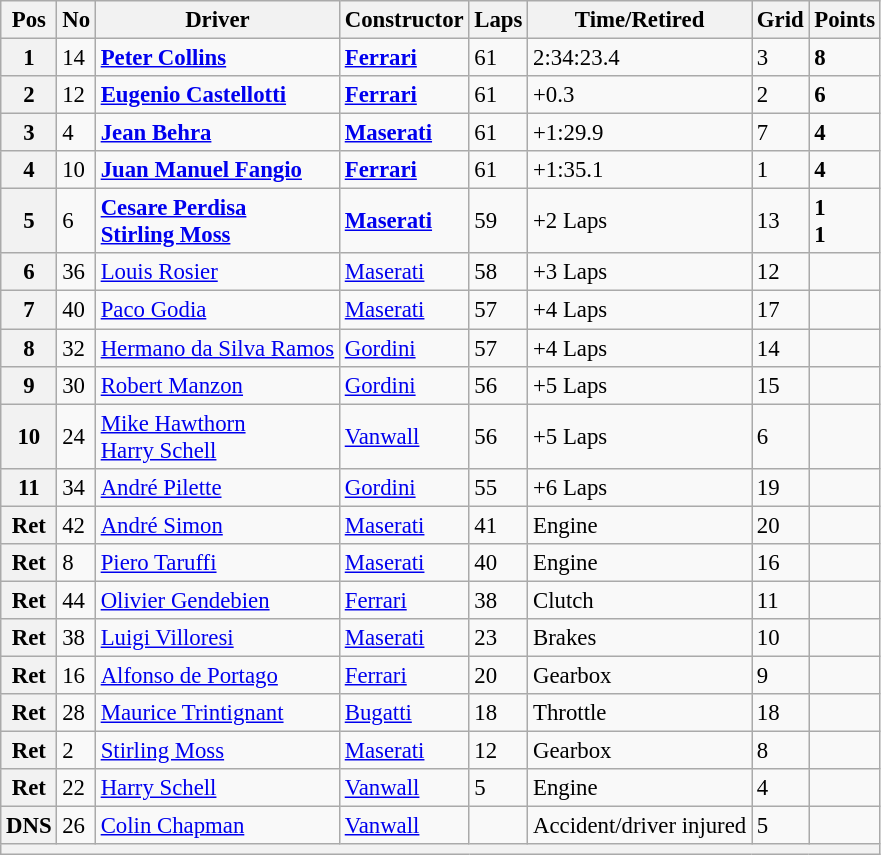<table class="wikitable" style="font-size: 95%;">
<tr>
<th>Pos</th>
<th>No</th>
<th>Driver</th>
<th>Constructor</th>
<th>Laps</th>
<th>Time/Retired</th>
<th>Grid</th>
<th>Points</th>
</tr>
<tr>
<th>1</th>
<td>14</td>
<td> <strong><a href='#'>Peter Collins</a></strong></td>
<td><strong><a href='#'>Ferrari</a></strong></td>
<td>61</td>
<td>2:34:23.4</td>
<td>3</td>
<td><strong>8</strong></td>
</tr>
<tr>
<th>2</th>
<td>12</td>
<td> <strong><a href='#'>Eugenio Castellotti</a></strong></td>
<td><strong><a href='#'>Ferrari</a></strong></td>
<td>61</td>
<td>+0.3</td>
<td>2</td>
<td><strong>6</strong></td>
</tr>
<tr>
<th>3</th>
<td>4</td>
<td> <strong><a href='#'>Jean Behra</a></strong></td>
<td><strong><a href='#'>Maserati</a></strong></td>
<td>61</td>
<td>+1:29.9</td>
<td>7</td>
<td><strong>4</strong></td>
</tr>
<tr>
<th>4</th>
<td>10</td>
<td> <strong><a href='#'>Juan Manuel Fangio</a></strong></td>
<td><strong><a href='#'>Ferrari</a></strong></td>
<td>61</td>
<td>+1:35.1</td>
<td>1</td>
<td><strong>4</strong></td>
</tr>
<tr>
<th>5</th>
<td>6</td>
<td> <strong><a href='#'>Cesare Perdisa</a></strong><br> <strong><a href='#'>Stirling Moss</a></strong></td>
<td><strong><a href='#'>Maserati</a></strong></td>
<td>59</td>
<td>+2 Laps</td>
<td>13</td>
<td><strong>1</strong><br><strong>1</strong></td>
</tr>
<tr>
<th>6</th>
<td>36</td>
<td> <a href='#'>Louis Rosier</a></td>
<td><a href='#'>Maserati</a></td>
<td>58</td>
<td>+3 Laps</td>
<td>12</td>
<td></td>
</tr>
<tr>
<th>7</th>
<td>40</td>
<td> <a href='#'>Paco Godia</a></td>
<td><a href='#'>Maserati</a></td>
<td>57</td>
<td>+4 Laps</td>
<td>17</td>
<td></td>
</tr>
<tr>
<th>8</th>
<td>32</td>
<td> <a href='#'>Hermano da Silva Ramos</a></td>
<td><a href='#'>Gordini</a></td>
<td>57</td>
<td>+4 Laps</td>
<td>14</td>
<td></td>
</tr>
<tr>
<th>9</th>
<td>30</td>
<td> <a href='#'>Robert Manzon</a></td>
<td><a href='#'>Gordini</a></td>
<td>56</td>
<td>+5 Laps</td>
<td>15</td>
<td></td>
</tr>
<tr>
<th>10</th>
<td>24</td>
<td> <a href='#'>Mike Hawthorn</a><br> <a href='#'>Harry Schell</a></td>
<td><a href='#'>Vanwall</a></td>
<td>56</td>
<td>+5 Laps</td>
<td>6</td>
<td></td>
</tr>
<tr>
<th>11</th>
<td>34</td>
<td> <a href='#'>André Pilette</a></td>
<td><a href='#'>Gordini</a></td>
<td>55</td>
<td>+6 Laps</td>
<td>19</td>
<td></td>
</tr>
<tr>
<th>Ret</th>
<td>42</td>
<td> <a href='#'>André Simon</a></td>
<td><a href='#'>Maserati</a></td>
<td>41</td>
<td>Engine</td>
<td>20</td>
<td></td>
</tr>
<tr>
<th>Ret</th>
<td>8</td>
<td> <a href='#'>Piero Taruffi</a></td>
<td><a href='#'>Maserati</a></td>
<td>40</td>
<td>Engine</td>
<td>16</td>
<td></td>
</tr>
<tr>
<th>Ret</th>
<td>44</td>
<td> <a href='#'>Olivier Gendebien</a></td>
<td><a href='#'>Ferrari</a></td>
<td>38</td>
<td>Clutch</td>
<td>11</td>
<td></td>
</tr>
<tr>
<th>Ret</th>
<td>38</td>
<td> <a href='#'>Luigi Villoresi</a></td>
<td><a href='#'>Maserati</a></td>
<td>23</td>
<td>Brakes</td>
<td>10</td>
<td></td>
</tr>
<tr>
<th>Ret</th>
<td>16</td>
<td> <a href='#'>Alfonso de Portago</a></td>
<td><a href='#'>Ferrari</a></td>
<td>20</td>
<td>Gearbox</td>
<td>9</td>
<td></td>
</tr>
<tr>
<th>Ret</th>
<td>28</td>
<td> <a href='#'>Maurice Trintignant</a></td>
<td><a href='#'>Bugatti</a></td>
<td>18</td>
<td>Throttle</td>
<td>18</td>
<td></td>
</tr>
<tr>
<th>Ret</th>
<td>2</td>
<td> <a href='#'>Stirling Moss</a></td>
<td><a href='#'>Maserati</a></td>
<td>12</td>
<td>Gearbox</td>
<td>8</td>
<td></td>
</tr>
<tr>
<th>Ret</th>
<td>22</td>
<td> <a href='#'>Harry Schell</a></td>
<td><a href='#'>Vanwall</a></td>
<td>5</td>
<td>Engine</td>
<td>4</td>
<td></td>
</tr>
<tr>
<th>DNS</th>
<td>26</td>
<td> <a href='#'>Colin Chapman</a></td>
<td><a href='#'>Vanwall</a></td>
<td></td>
<td>Accident/driver injured</td>
<td>5</td>
<td></td>
</tr>
<tr>
<th colspan="8"></th>
</tr>
</table>
